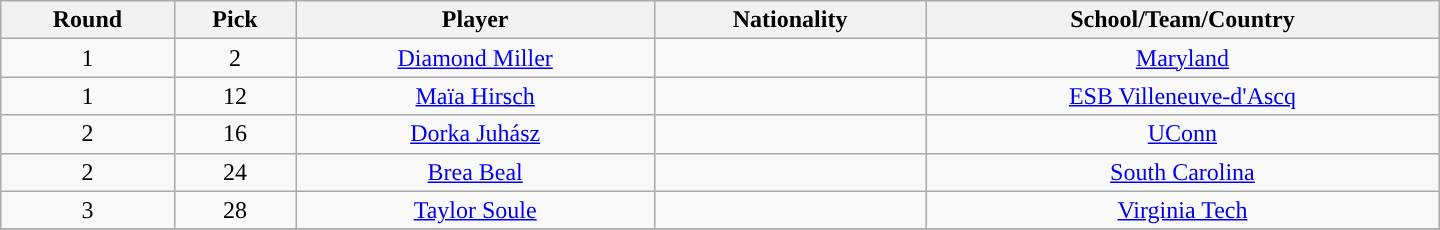<table class="wikitable" style="text-align:center; width:60em">
<tr>
<th>Round</th>
<th>Pick</th>
<th>Player</th>
<th>Nationality</th>
<th>School/Team/Country</th>
</tr>
<tr>
<td>1</td>
<td>2</td>
<td><a href='#'>Diamond Miller</a></td>
<td></td>
<td><a href='#'>Maryland</a></td>
</tr>
<tr>
<td>1</td>
<td>12</td>
<td><a href='#'>Maïa Hirsch</a></td>
<td></td>
<td><a href='#'>ESB Villeneuve-d'Ascq</a></td>
</tr>
<tr>
<td>2</td>
<td>16</td>
<td><a href='#'>Dorka Juhász</a></td>
<td></td>
<td><a href='#'>UConn</a></td>
</tr>
<tr>
<td>2</td>
<td>24</td>
<td><a href='#'>Brea Beal</a></td>
<td></td>
<td><a href='#'>South Carolina</a></td>
</tr>
<tr>
<td>3</td>
<td>28</td>
<td><a href='#'>Taylor Soule</a></td>
<td></td>
<td><a href='#'>Virginia Tech</a></td>
</tr>
<tr>
</tr>
</table>
